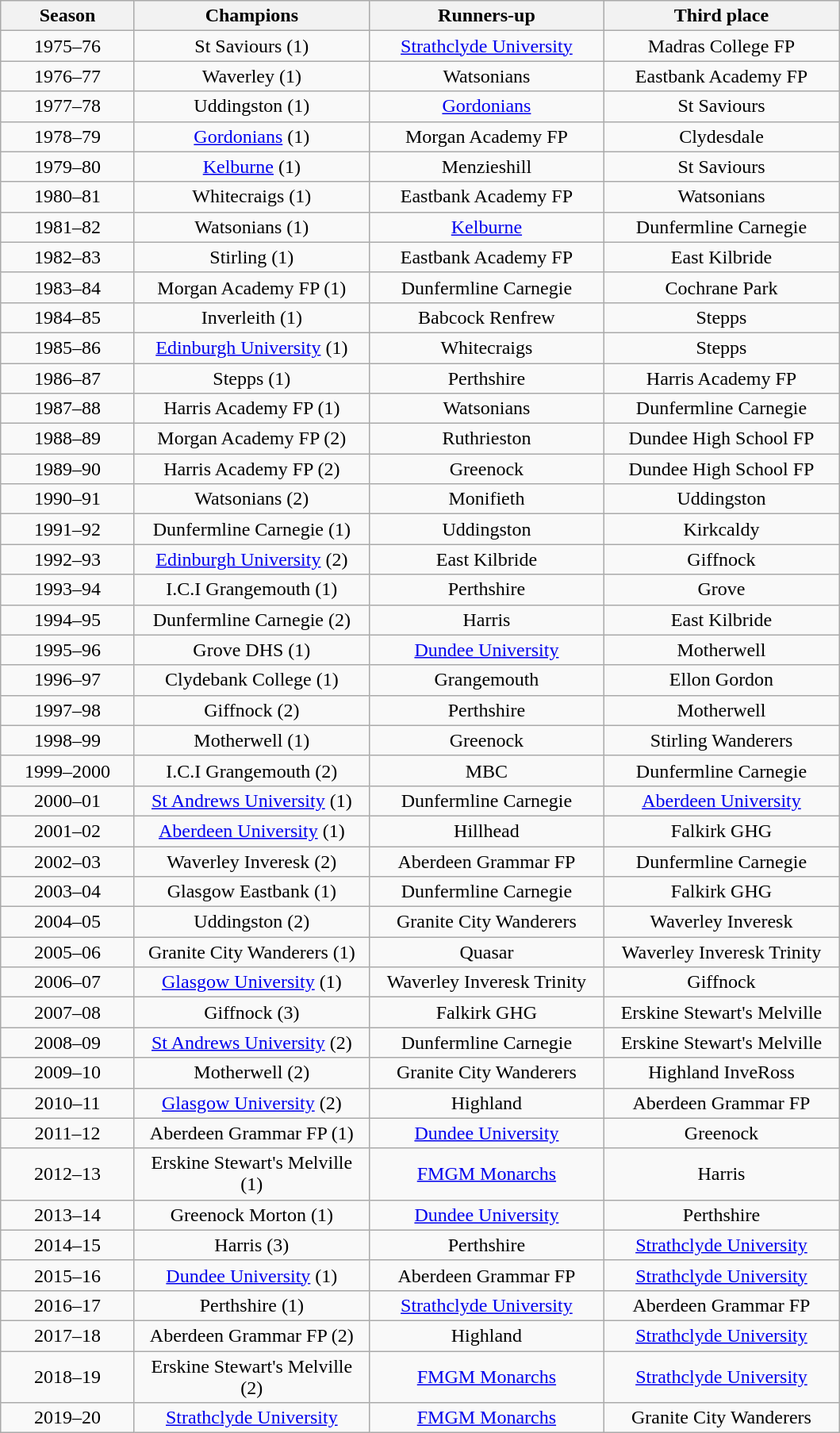<table class="wikitable" style="text-align: center;">
<tr>
<th rowspan=1 width=105>Season</th>
<th rowspan=1 width=190>Champions</th>
<th rowspan=1 width=190>Runners-up</th>
<th rowspan=1 width=190>Third place</th>
</tr>
<tr>
<td>1975–76</td>
<td>St Saviours (1)</td>
<td><a href='#'>Strathclyde University</a></td>
<td>Madras College FP</td>
</tr>
<tr>
<td>1976–77</td>
<td>Waverley  (1)</td>
<td>Watsonians</td>
<td>Eastbank Academy FP</td>
</tr>
<tr>
<td>1977–78</td>
<td>Uddingston (1)</td>
<td><a href='#'>Gordonians</a></td>
<td>St Saviours</td>
</tr>
<tr>
<td>1978–79</td>
<td><a href='#'>Gordonians</a> (1)</td>
<td>Morgan Academy FP</td>
<td>Clydesdale</td>
</tr>
<tr>
<td>1979–80</td>
<td><a href='#'>Kelburne</a> (1)</td>
<td>Menzieshill</td>
<td>St Saviours</td>
</tr>
<tr>
<td>1980–81</td>
<td>Whitecraigs (1)</td>
<td>Eastbank Academy FP</td>
<td>Watsonians</td>
</tr>
<tr>
<td>1981–82</td>
<td>Watsonians (1)</td>
<td><a href='#'>Kelburne</a></td>
<td>Dunfermline Carnegie</td>
</tr>
<tr>
<td>1982–83</td>
<td>Stirling (1)</td>
<td>Eastbank Academy FP</td>
<td>East Kilbride</td>
</tr>
<tr>
<td>1983–84</td>
<td>Morgan Academy FP (1)</td>
<td>Dunfermline Carnegie</td>
<td>Cochrane Park</td>
</tr>
<tr>
<td>1984–85</td>
<td>Inverleith (1)</td>
<td>Babcock Renfrew</td>
<td>Stepps</td>
</tr>
<tr>
<td>1985–86</td>
<td><a href='#'>Edinburgh University</a> (1)</td>
<td>Whitecraigs</td>
<td>Stepps</td>
</tr>
<tr>
<td>1986–87</td>
<td>Stepps (1)</td>
<td>Perthshire</td>
<td>Harris Academy FP</td>
</tr>
<tr>
<td>1987–88</td>
<td>Harris Academy FP (1)</td>
<td>Watsonians</td>
<td>Dunfermline Carnegie</td>
</tr>
<tr>
<td>1988–89</td>
<td>Morgan Academy FP (2)</td>
<td>Ruthrieston</td>
<td>Dundee High School FP</td>
</tr>
<tr>
<td>1989–90</td>
<td>Harris Academy FP (2)</td>
<td>Greenock</td>
<td>Dundee High School FP</td>
</tr>
<tr>
<td>1990–91</td>
<td>Watsonians (2)</td>
<td>Monifieth</td>
<td>Uddingston</td>
</tr>
<tr>
<td>1991–92</td>
<td>Dunfermline Carnegie (1)</td>
<td>Uddingston</td>
<td>Kirkcaldy</td>
</tr>
<tr>
<td>1992–93</td>
<td><a href='#'>Edinburgh University</a> (2)</td>
<td>East Kilbride</td>
<td>Giffnock</td>
</tr>
<tr>
<td>1993–94</td>
<td>I.C.I Grangemouth (1)</td>
<td>Perthshire</td>
<td>Grove</td>
</tr>
<tr>
<td>1994–95</td>
<td>Dunfermline Carnegie (2)</td>
<td>Harris</td>
<td>East Kilbride</td>
</tr>
<tr>
<td>1995–96</td>
<td>Grove DHS (1)</td>
<td><a href='#'>Dundee University</a></td>
<td>Motherwell</td>
</tr>
<tr>
<td>1996–97</td>
<td>Clydebank College (1)</td>
<td>Grangemouth</td>
<td>Ellon Gordon</td>
</tr>
<tr>
<td>1997–98</td>
<td>Giffnock (2)</td>
<td>Perthshire</td>
<td>Motherwell</td>
</tr>
<tr>
<td>1998–99</td>
<td>Motherwell (1)</td>
<td>Greenock</td>
<td>Stirling Wanderers</td>
</tr>
<tr>
<td>1999–2000</td>
<td>I.C.I Grangemouth (2)</td>
<td>MBC</td>
<td>Dunfermline Carnegie</td>
</tr>
<tr>
<td>2000–01</td>
<td><a href='#'>St Andrews University</a> (1)</td>
<td>Dunfermline Carnegie</td>
<td><a href='#'>Aberdeen University</a></td>
</tr>
<tr>
<td>2001–02</td>
<td><a href='#'>Aberdeen University</a> (1)</td>
<td>Hillhead</td>
<td>Falkirk GHG</td>
</tr>
<tr>
<td>2002–03</td>
<td>Waverley Inveresk (2)</td>
<td>Aberdeen Grammar FP</td>
<td>Dunfermline Carnegie</td>
</tr>
<tr>
<td>2003–04</td>
<td>Glasgow Eastbank (1)</td>
<td>Dunfermline Carnegie</td>
<td>Falkirk GHG</td>
</tr>
<tr>
<td>2004–05</td>
<td>Uddingston (2)</td>
<td>Granite City Wanderers</td>
<td>Waverley Inveresk</td>
</tr>
<tr>
<td>2005–06</td>
<td>Granite City Wanderers (1)</td>
<td>Quasar</td>
<td>Waverley Inveresk Trinity</td>
</tr>
<tr>
<td>2006–07</td>
<td><a href='#'>Glasgow University</a> (1)</td>
<td>Waverley Inveresk Trinity</td>
<td>Giffnock</td>
</tr>
<tr>
<td>2007–08</td>
<td>Giffnock (3)</td>
<td>Falkirk GHG</td>
<td>Erskine Stewart's Melville</td>
</tr>
<tr>
<td>2008–09</td>
<td><a href='#'>St Andrews University</a> (2)</td>
<td>Dunfermline Carnegie</td>
<td>Erskine Stewart's Melville</td>
</tr>
<tr>
<td>2009–10</td>
<td>Motherwell (2)</td>
<td>Granite City Wanderers</td>
<td>Highland InveRoss</td>
</tr>
<tr>
<td>2010–11</td>
<td><a href='#'>Glasgow University</a> (2)</td>
<td>Highland</td>
<td>Aberdeen Grammar FP</td>
</tr>
<tr>
<td>2011–12</td>
<td>Aberdeen Grammar FP (1)</td>
<td><a href='#'>Dundee University</a></td>
<td>Greenock</td>
</tr>
<tr>
<td>2012–13</td>
<td>Erskine Stewart's Melville (1)</td>
<td><a href='#'>FMGM Monarchs</a></td>
<td>Harris</td>
</tr>
<tr>
<td>2013–14</td>
<td>Greenock Morton (1)</td>
<td><a href='#'>Dundee University</a></td>
<td>Perthshire</td>
</tr>
<tr>
<td>2014–15</td>
<td>Harris (3)</td>
<td>Perthshire</td>
<td><a href='#'>Strathclyde University</a></td>
</tr>
<tr>
<td>2015–16</td>
<td><a href='#'>Dundee University</a> (1)</td>
<td>Aberdeen Grammar FP</td>
<td><a href='#'>Strathclyde University</a></td>
</tr>
<tr>
<td>2016–17</td>
<td>Perthshire (1)</td>
<td><a href='#'>Strathclyde University</a></td>
<td>Aberdeen Grammar FP</td>
</tr>
<tr>
<td>2017–18</td>
<td>Aberdeen Grammar FP (2)</td>
<td>Highland</td>
<td><a href='#'>Strathclyde University</a></td>
</tr>
<tr>
<td>2018–19</td>
<td>Erskine Stewart's Melville (2)</td>
<td><a href='#'>FMGM Monarchs</a></td>
<td><a href='#'>Strathclyde University</a></td>
</tr>
<tr>
<td>2019–20</td>
<td><a href='#'>Strathclyde University</a></td>
<td><a href='#'>FMGM Monarchs</a></td>
<td>Granite City Wanderers</td>
</tr>
</table>
